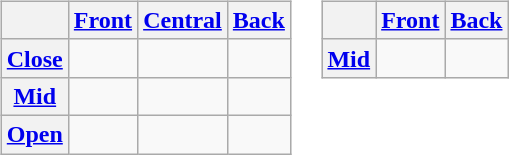<table>
<tr style="vertical-align: top;">
<td><br><table class="wikitable" style="text-align: center">
<tr>
<th></th>
<th><a href='#'>Front</a></th>
<th><a href='#'>Central</a></th>
<th><a href='#'>Back</a></th>
</tr>
<tr>
<th><a href='#'>Close</a></th>
<td></td>
<td></td>
<td></td>
</tr>
<tr>
<th><a href='#'>Mid</a></th>
<td></td>
<td></td>
<td></td>
</tr>
<tr>
<th><a href='#'>Open</a></th>
<td></td>
<td></td>
<td></td>
</tr>
</table>
</td>
<td valign="top"><br><table class="wikitable" style="text-align: center">
<tr>
<th></th>
<th><a href='#'>Front</a></th>
<th><a href='#'>Back</a></th>
</tr>
<tr>
<th><a href='#'>Mid</a></th>
<td></td>
<td></td>
</tr>
</table>
</td>
</tr>
</table>
